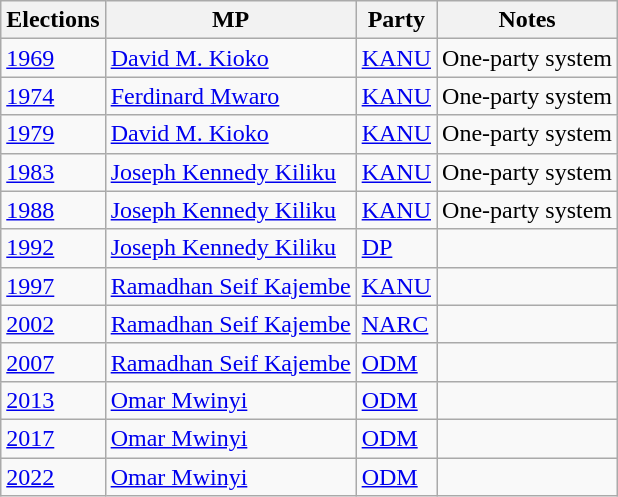<table class="wikitable">
<tr>
<th>Elections</th>
<th>MP </th>
<th>Party</th>
<th>Notes</th>
</tr>
<tr>
<td><a href='#'>1969</a></td>
<td><a href='#'>David M. Kioko</a></td>
<td><a href='#'>KANU</a></td>
<td>One-party system</td>
</tr>
<tr>
<td><a href='#'>1974</a></td>
<td><a href='#'>Ferdinard Mwaro</a></td>
<td><a href='#'>KANU</a></td>
<td>One-party system</td>
</tr>
<tr>
<td><a href='#'>1979</a></td>
<td><a href='#'>David M. Kioko</a></td>
<td><a href='#'>KANU</a></td>
<td>One-party system</td>
</tr>
<tr>
<td><a href='#'>1983</a></td>
<td><a href='#'>Joseph Kennedy Kiliku</a></td>
<td><a href='#'>KANU</a></td>
<td>One-party system</td>
</tr>
<tr>
<td><a href='#'>1988</a></td>
<td><a href='#'>Joseph Kennedy Kiliku</a></td>
<td><a href='#'>KANU</a></td>
<td>One-party system</td>
</tr>
<tr>
<td><a href='#'>1992</a></td>
<td><a href='#'>Joseph Kennedy Kiliku</a></td>
<td><a href='#'>DP</a></td>
<td></td>
</tr>
<tr>
<td><a href='#'>1997</a></td>
<td><a href='#'>Ramadhan Seif Kajembe</a></td>
<td><a href='#'>KANU</a></td>
<td></td>
</tr>
<tr>
<td><a href='#'>2002</a></td>
<td><a href='#'>Ramadhan Seif Kajembe</a></td>
<td><a href='#'>NARC</a></td>
<td></td>
</tr>
<tr>
<td><a href='#'>2007</a></td>
<td><a href='#'>Ramadhan Seif Kajembe</a></td>
<td><a href='#'>ODM</a></td>
<td></td>
</tr>
<tr>
<td><a href='#'>2013</a></td>
<td><a href='#'>Omar Mwinyi</a></td>
<td><a href='#'>ODM</a></td>
<td></td>
</tr>
<tr>
<td><a href='#'>2017</a></td>
<td><a href='#'>Omar Mwinyi</a></td>
<td><a href='#'>ODM</a></td>
<td></td>
</tr>
<tr>
<td><a href='#'>2022</a></td>
<td><a href='#'>Omar Mwinyi</a></td>
<td><a href='#'>ODM</a></td>
</tr>
</table>
